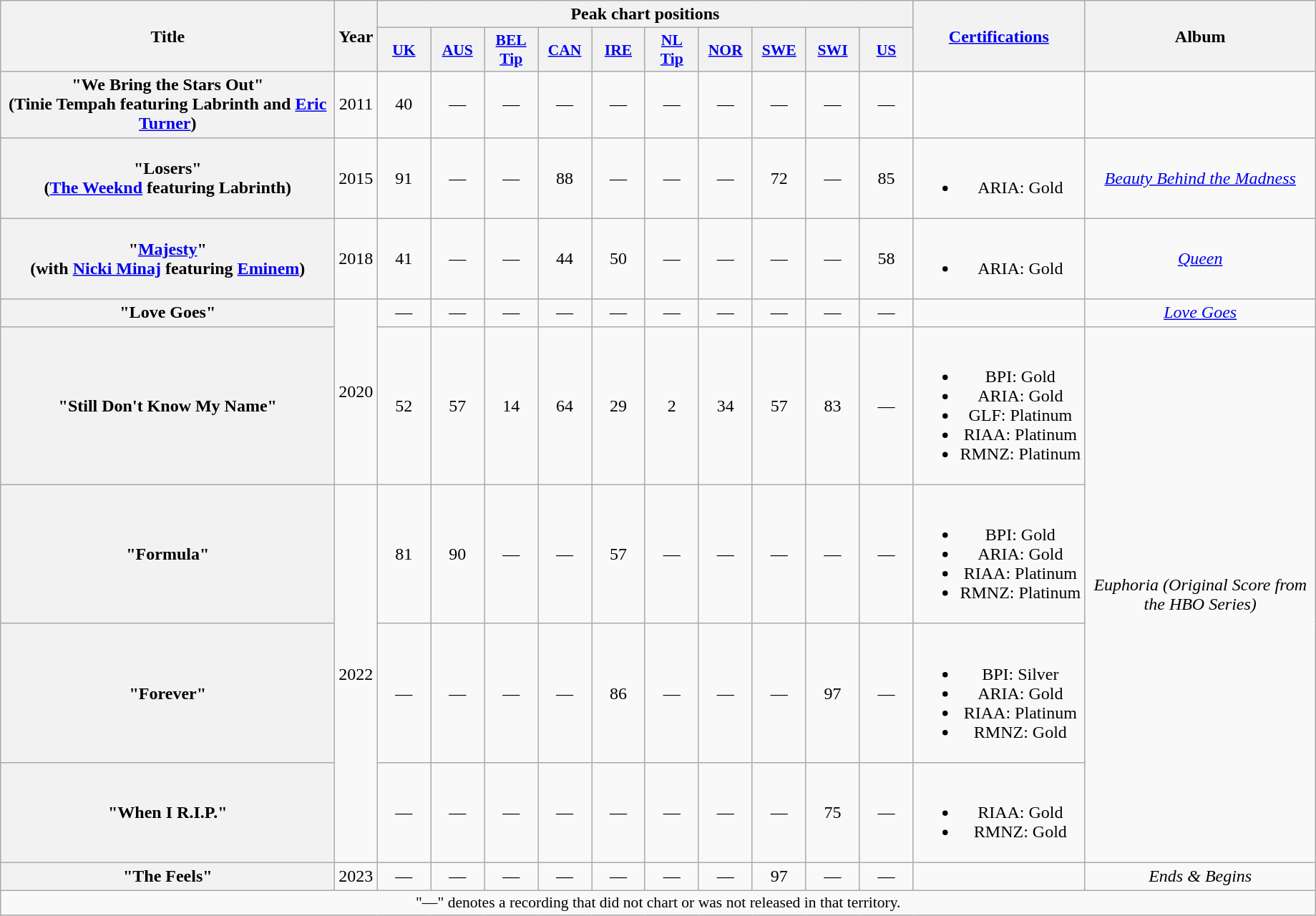<table class="wikitable plainrowheaders" style="text-align:center;">
<tr>
<th scope="col" rowspan="2" style="width:19em;">Title</th>
<th scope="col" rowspan="2" style="width:1em;">Year</th>
<th scope="col" colspan="10">Peak chart positions</th>
<th scope="col" rowspan="2"><a href='#'>Certifications</a></th>
<th scope="col" rowspan="2" style="width:13em;">Album</th>
</tr>
<tr>
<th scope="col" style="width:3em;font-size:90%;"><a href='#'>UK</a><br></th>
<th scope="col" style="width:3em;font-size:90%;"><a href='#'>AUS</a><br></th>
<th scope="col" style="width:3em;font-size:90%;"><a href='#'>BEL<br>Tip</a><br></th>
<th scope="col" style="width:3em;font-size:90%;"><a href='#'>CAN</a><br></th>
<th scope="col" style="width:3em;font-size:90%;"><a href='#'>IRE</a><br></th>
<th scope="col" style="width:3em;font-size:90%;"><a href='#'>NL<br>Tip</a><br></th>
<th scope="col" style="width:3em;font-size:90%;"><a href='#'>NOR</a><br></th>
<th scope="col" style="width:3em;font-size:90%;"><a href='#'>SWE</a><br></th>
<th scope="col" style="width:3em;font-size:90%;"><a href='#'>SWI</a><br></th>
<th scope="col" style="width:3em;font-size:90%;"><a href='#'>US</a><br></th>
</tr>
<tr>
<th scope="row">"We Bring the Stars Out"<br><span>(Tinie Tempah featuring Labrinth and <a href='#'>Eric Turner</a>)</span></th>
<td>2011</td>
<td>40</td>
<td>—</td>
<td>—</td>
<td>—</td>
<td>—</td>
<td>—</td>
<td>—</td>
<td>—</td>
<td>—</td>
<td>—</td>
<td></td>
<td></td>
</tr>
<tr>
<th scope="row">"Losers"<br><span>(<a href='#'>The Weeknd</a> featuring Labrinth)</span></th>
<td>2015</td>
<td>91</td>
<td>—</td>
<td>—</td>
<td>88</td>
<td>—</td>
<td>—</td>
<td>—</td>
<td>72</td>
<td>—</td>
<td>85</td>
<td><br><ul><li>ARIA: Gold</li></ul></td>
<td><em><a href='#'>Beauty Behind the Madness</a></em></td>
</tr>
<tr>
<th scope="row">"<a href='#'>Majesty</a>"<br><span>(with <a href='#'>Nicki Minaj</a> featuring <a href='#'>Eminem</a>)</span></th>
<td>2018</td>
<td>41</td>
<td>—</td>
<td>—</td>
<td>44</td>
<td>50</td>
<td>—</td>
<td>—</td>
<td>—</td>
<td>—</td>
<td>58</td>
<td><br><ul><li>ARIA: Gold</li></ul></td>
<td><em><a href='#'>Queen</a></em></td>
</tr>
<tr>
<th scope="row">"Love Goes"<br></th>
<td rowspan="2">2020</td>
<td>—</td>
<td>—</td>
<td>—</td>
<td>—</td>
<td>—</td>
<td>—</td>
<td>—</td>
<td>—</td>
<td>—</td>
<td>—</td>
<td></td>
<td><em><a href='#'>Love Goes</a></em></td>
</tr>
<tr>
<th scope="row">"Still Don't Know My Name"</th>
<td>52</td>
<td>57</td>
<td>14</td>
<td>64</td>
<td>29<br></td>
<td>2</td>
<td>34<br></td>
<td>57<br></td>
<td>83</td>
<td>—</td>
<td><br><ul><li>BPI: Gold</li><li>ARIA: Gold</li><li>GLF: Platinum</li><li>RIAA: Platinum</li><li>RMNZ: Platinum</li></ul></td>
<td rowspan="4"><em>Euphoria (Original Score from the HBO Series)</em></td>
</tr>
<tr>
<th scope="row">"Formula"</th>
<td rowspan="3">2022</td>
<td>81</td>
<td>90</td>
<td>—</td>
<td>—</td>
<td>57<br></td>
<td>—</td>
<td>—</td>
<td>—</td>
<td>—</td>
<td>—</td>
<td><br><ul><li>BPI: Gold</li><li>ARIA: Gold</li><li>RIAA: Platinum</li><li>RMNZ: Platinum</li></ul></td>
</tr>
<tr>
<th scope="row">"Forever"</th>
<td>—</td>
<td>—</td>
<td>—</td>
<td>—</td>
<td>86<br></td>
<td>—</td>
<td>—</td>
<td>—</td>
<td>97</td>
<td>—</td>
<td><br><ul><li>BPI: Silver</li><li>ARIA: Gold</li><li>RIAA: Platinum</li><li>RMNZ: Gold</li></ul></td>
</tr>
<tr>
<th scope="row">"When I R.I.P."</th>
<td>—</td>
<td>—</td>
<td>—</td>
<td>—</td>
<td>—</td>
<td>—</td>
<td>—</td>
<td>—</td>
<td>75</td>
<td>—</td>
<td><br><ul><li>RIAA: Gold</li><li>RMNZ: Gold</li></ul></td>
</tr>
<tr>
<th scope="row">"The Feels"</th>
<td>2023</td>
<td>—</td>
<td>—</td>
<td>—</td>
<td>—</td>
<td>—</td>
<td>—</td>
<td>—</td>
<td>97<br></td>
<td>—</td>
<td>—</td>
<td></td>
<td><em>Ends & Begins</em></td>
</tr>
<tr>
<td colspan="14" style="font-size:90%">"—" denotes a recording that did not chart or was not released in that territory.</td>
</tr>
</table>
